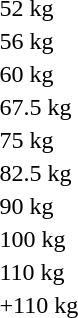<table>
<tr>
<td>52 kg<br></td>
<td></td>
<td></td>
<td></td>
</tr>
<tr>
<td>56 kg<br></td>
<td></td>
<td></td>
<td></td>
</tr>
<tr>
<td>60 kg<br></td>
<td></td>
<td></td>
<td></td>
</tr>
<tr>
<td>67.5 kg<br></td>
<td></td>
<td></td>
<td></td>
</tr>
<tr>
<td>75 kg<br></td>
<td></td>
<td></td>
<td></td>
</tr>
<tr>
<td>82.5 kg<br></td>
<td></td>
<td></td>
<td></td>
</tr>
<tr>
<td>90 kg<br></td>
<td></td>
<td></td>
<td></td>
</tr>
<tr>
<td>100 kg<br></td>
<td></td>
<td></td>
<td></td>
</tr>
<tr>
<td>110 kg<br></td>
<td></td>
<td></td>
<td></td>
</tr>
<tr>
<td>+110 kg<br></td>
<td></td>
<td></td>
<td></td>
</tr>
</table>
